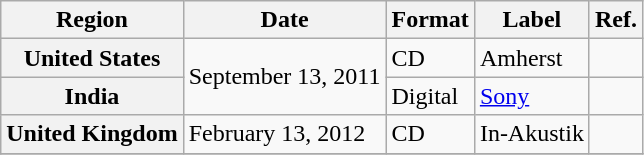<table class="wikitable plainrowheaders">
<tr>
<th scope="col">Region</th>
<th scope="col">Date</th>
<th scope="col">Format</th>
<th scope="col">Label</th>
<th scope="col">Ref.</th>
</tr>
<tr>
<th scope="row">United States</th>
<td rowspan="2">September 13, 2011</td>
<td>CD</td>
<td>Amherst</td>
<td></td>
</tr>
<tr>
<th scope="row">India</th>
<td>Digital</td>
<td><a href='#'>Sony</a></td>
<td></td>
</tr>
<tr>
<th scope="row">United Kingdom</th>
<td>February 13, 2012</td>
<td>CD</td>
<td>In-Akustik</td>
<td></td>
</tr>
<tr>
</tr>
</table>
